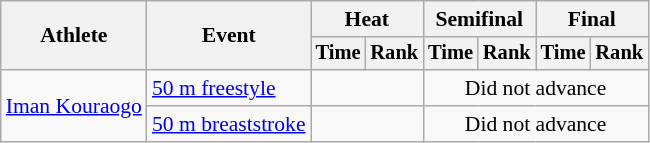<table class="wikitable" style="text-align:center; font-size:90%">
<tr>
<th rowspan="2">Athlete</th>
<th rowspan="2">Event</th>
<th colspan="2">Heat</th>
<th colspan="2">Semifinal</th>
<th colspan="2">Final</th>
</tr>
<tr style="font-size:95%">
<th>Time</th>
<th>Rank</th>
<th>Time</th>
<th>Rank</th>
<th>Time</th>
<th>Rank</th>
</tr>
<tr>
<td rowspan=2 align=left><a href='#'>Iman Kouraogo</a></td>
<td align=left><a href='#'>50 m freestyle</a></td>
<td colspan=2></td>
<td colspan=4>Did not advance</td>
</tr>
<tr>
<td align=left><a href='#'>50 m breaststroke</a></td>
<td colspan=2></td>
<td colspan=4>Did not advance</td>
</tr>
</table>
